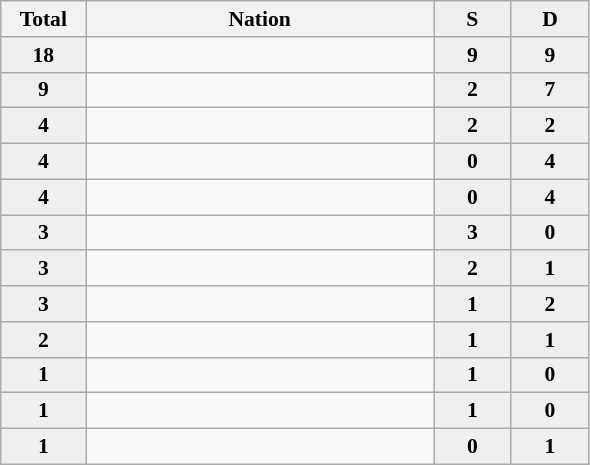<table class="wikitable" style="font-size:90%;">
<tr>
<th width=50>Total</th>
<th width=225>Nation</th>
<th width=45 style="background:#efefef"> S </th>
<th width=45 style="background:#efefef"> D </th>
</tr>
<tr align=center>
<td bgcolor=#efefef><strong>18</strong></td>
<td align=left></td>
<td bgcolor=#efefef><strong>9</strong></td>
<td bgcolor=#efefef><strong>9</strong></td>
</tr>
<tr align=center>
<td bgcolor=#efefef><strong>9</strong></td>
<td align=left></td>
<td bgcolor=#efefef><strong>2</strong></td>
<td bgcolor=#efefef><strong>7</strong></td>
</tr>
<tr align=center>
<td bgcolor=#efefef><strong>4</strong></td>
<td align=left></td>
<td bgcolor=#efefef><strong>2</strong></td>
<td bgcolor=#efefef><strong>2</strong></td>
</tr>
<tr align=center>
<td bgcolor=#efefef><strong>4</strong></td>
<td align=left></td>
<td bgcolor=#efefef><strong>0</strong></td>
<td bgcolor=#efefef><strong>4</strong></td>
</tr>
<tr align=center>
<td bgcolor=#efefef><strong>4</strong></td>
<td align=left></td>
<td bgcolor=#efefef><strong>0</strong></td>
<td bgcolor=#efefef><strong>4</strong></td>
</tr>
<tr align=center>
<td bgcolor=#efefef><strong>3</strong></td>
<td align=left></td>
<td bgcolor=#efefef><strong>3</strong></td>
<td bgcolor=#efefef><strong>0</strong></td>
</tr>
<tr align=center>
<td bgcolor=#efefef><strong>3</strong></td>
<td align=left></td>
<td bgcolor=#efefef><strong>2</strong></td>
<td bgcolor=#efefef><strong>1</strong></td>
</tr>
<tr align=center>
<td bgcolor=#efefef><strong>3</strong></td>
<td align=left></td>
<td bgcolor=#efefef><strong>1</strong></td>
<td bgcolor=#efefef><strong>2</strong></td>
</tr>
<tr align=center>
<td bgcolor=#efefef><strong>2</strong></td>
<td align=left></td>
<td bgcolor=#efefef><strong>1</strong></td>
<td bgcolor=#efefef><strong>1</strong></td>
</tr>
<tr align=center>
<td bgcolor=#efefef><strong>1</strong></td>
<td align=left></td>
<td bgcolor=#efefef><strong>1</strong></td>
<td bgcolor=#efefef><strong>0</strong></td>
</tr>
<tr align=center>
<td bgcolor=#efefef><strong>1</strong></td>
<td align=left></td>
<td bgcolor=#efefef><strong>1</strong></td>
<td bgcolor=#efefef><strong>0</strong></td>
</tr>
<tr align=center>
<td bgcolor=#efefef><strong>1</strong></td>
<td align=left></td>
<td bgcolor=#efefef><strong>0</strong></td>
<td bgcolor=#efefef><strong>1</strong></td>
</tr>
</table>
